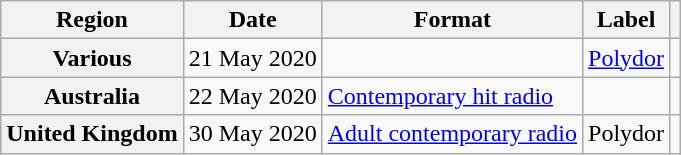<table class="wikitable plainrowheaders">
<tr>
<th scope="col">Region</th>
<th scope="col">Date</th>
<th scope="col">Format</th>
<th scope="col">Label</th>
<th scope="col"></th>
</tr>
<tr>
<th scope="row">Various</th>
<td>21 May 2020</td>
<td></td>
<td><a href='#'>Polydor</a></td>
<td style="text-align:center;"></td>
</tr>
<tr>
<th scope="row">Australia</th>
<td>22 May 2020</td>
<td><a href='#'>Contemporary hit radio</a></td>
<td></td>
<td></td>
</tr>
<tr>
<th scope="row">United Kingdom</th>
<td>30 May 2020</td>
<td><a href='#'>Adult contemporary radio</a></td>
<td>Polydor</td>
<td></td>
</tr>
</table>
